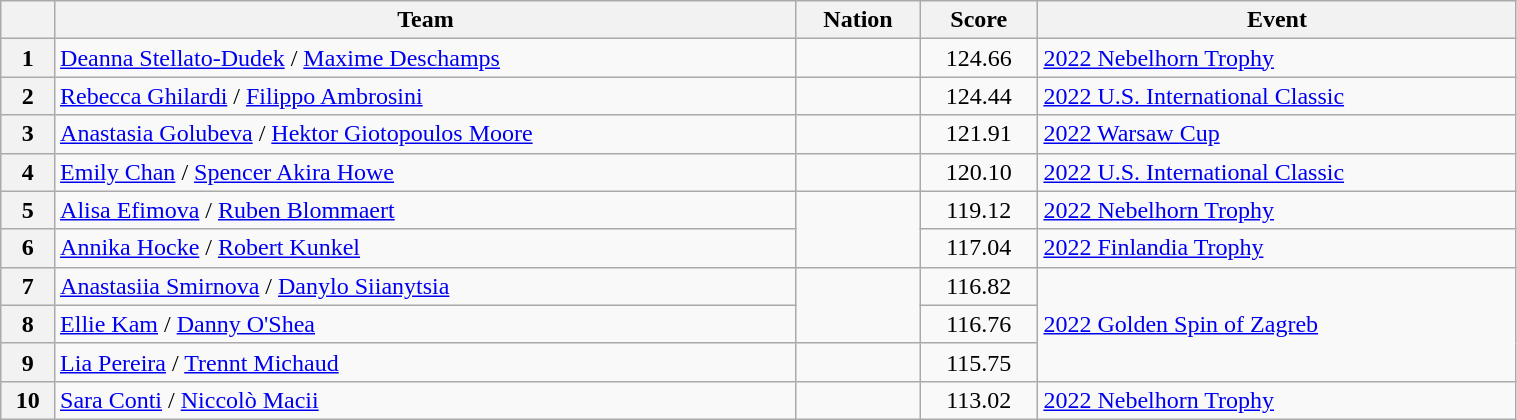<table class="wikitable sortable" style="text-align:left; width:80%">
<tr>
<th scope="col"></th>
<th scope="col">Team</th>
<th scope="col">Nation</th>
<th scope="col">Score</th>
<th scope="col">Event</th>
</tr>
<tr>
<th scope="row">1</th>
<td><a href='#'>Deanna Stellato-Dudek</a> / <a href='#'>Maxime Deschamps</a></td>
<td></td>
<td style="text-align:center;">124.66</td>
<td><a href='#'>2022 Nebelhorn Trophy</a></td>
</tr>
<tr>
<th scope="row">2</th>
<td><a href='#'>Rebecca Ghilardi</a> / <a href='#'>Filippo Ambrosini</a></td>
<td></td>
<td style="text-align:center;">124.44</td>
<td><a href='#'>2022 U.S. International Classic</a></td>
</tr>
<tr>
<th scope="row">3</th>
<td><a href='#'>Anastasia Golubeva</a> / <a href='#'>Hektor Giotopoulos Moore</a></td>
<td></td>
<td style="text-align:center;">121.91</td>
<td><a href='#'>2022 Warsaw Cup</a></td>
</tr>
<tr>
<th scope="row">4</th>
<td><a href='#'>Emily Chan</a> / <a href='#'>Spencer Akira Howe</a></td>
<td></td>
<td style="text-align:center;">120.10</td>
<td><a href='#'>2022 U.S. International Classic</a></td>
</tr>
<tr>
<th scope="row">5</th>
<td><a href='#'>Alisa Efimova</a> / <a href='#'>Ruben Blommaert</a></td>
<td rowspan="2"></td>
<td style="text-align:center;">119.12</td>
<td><a href='#'>2022 Nebelhorn Trophy</a></td>
</tr>
<tr>
<th scope="row">6</th>
<td><a href='#'>Annika Hocke</a> / <a href='#'>Robert Kunkel</a></td>
<td style="text-align:center;">117.04</td>
<td><a href='#'>2022 Finlandia Trophy</a></td>
</tr>
<tr>
<th scope="row">7</th>
<td><a href='#'>Anastasiia Smirnova</a> / <a href='#'>Danylo Siianytsia</a></td>
<td rowspan="2"></td>
<td style="text-align:center;">116.82</td>
<td rowspan="3"><a href='#'>2022 Golden Spin of Zagreb</a></td>
</tr>
<tr>
<th scope="row">8</th>
<td><a href='#'>Ellie Kam</a> / <a href='#'>Danny O'Shea</a></td>
<td style="text-align:center;">116.76</td>
</tr>
<tr>
<th scope="row">9</th>
<td><a href='#'>Lia Pereira</a> / <a href='#'>Trennt Michaud</a></td>
<td></td>
<td style="text-align:center;">115.75</td>
</tr>
<tr>
<th scope="row">10</th>
<td><a href='#'>Sara Conti</a> / <a href='#'>Niccolò Macii</a></td>
<td></td>
<td style="text-align:center;">113.02</td>
<td><a href='#'>2022 Nebelhorn Trophy</a></td>
</tr>
</table>
